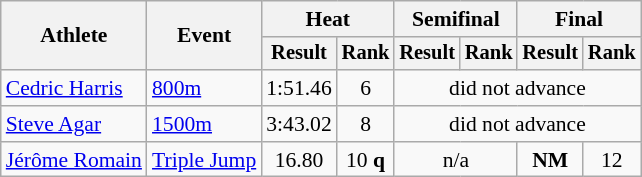<table class=wikitable style="font-size:90%">
<tr>
<th rowspan="2">Athlete</th>
<th rowspan="2">Event</th>
<th colspan="2">Heat</th>
<th colspan="2">Semifinal</th>
<th colspan="2">Final</th>
</tr>
<tr style="font-size:95%">
<th>Result</th>
<th>Rank</th>
<th>Result</th>
<th>Rank</th>
<th>Result</th>
<th>Rank</th>
</tr>
<tr align=center>
<td align=left><a href='#'>Cedric Harris</a></td>
<td align=left><a href='#'>800m</a></td>
<td>1:51.46</td>
<td>6</td>
<td colspan=4>did not advance</td>
</tr>
<tr align=center>
<td align=left><a href='#'>Steve Agar</a></td>
<td align=left><a href='#'>1500m</a></td>
<td>3:43.02</td>
<td>8</td>
<td colspan=4>did not advance</td>
</tr>
<tr align=center>
<td align=left><a href='#'>Jérôme Romain</a></td>
<td align=left><a href='#'>Triple Jump</a></td>
<td>16.80</td>
<td>10 <strong>q</strong></td>
<td colspan=2>n/a</td>
<td><strong>NM</strong></td>
<td>12</td>
</tr>
</table>
